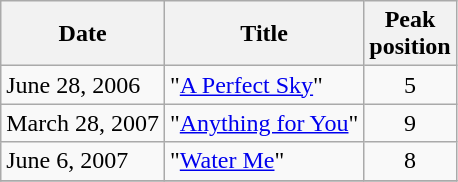<table class="wikitable sortable">
<tr>
<th>Date</th>
<th>Title</th>
<th>Peak<br>position</th>
</tr>
<tr>
<td>June 28, 2006</td>
<td>"<a href='#'>A Perfect Sky</a>"</td>
<td align="center">5</td>
</tr>
<tr>
<td>March 28, 2007</td>
<td>"<a href='#'>Anything for You</a>"</td>
<td align="center">9</td>
</tr>
<tr>
<td>June 6, 2007</td>
<td>"<a href='#'>Water Me</a>"</td>
<td align="center">8</td>
</tr>
<tr>
</tr>
</table>
